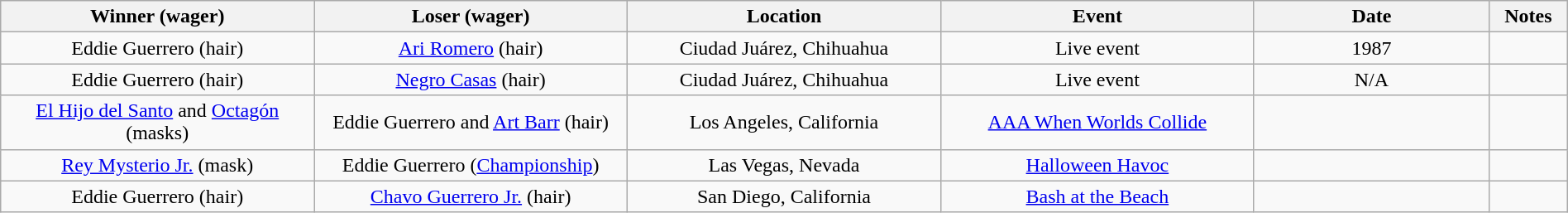<table class="wikitable sortable" width=100%  style="text-align: center">
<tr>
<th width=20% scope="col">Winner (wager)</th>
<th width=20% scope="col">Loser (wager)</th>
<th width=20% scope="col">Location</th>
<th width=20% scope="col">Event</th>
<th width=15% scope="col">Date</th>
<th class="unsortable" width=5% scope="col">Notes</th>
</tr>
<tr>
<td>Eddie Guerrero (hair)</td>
<td><a href='#'>Ari Romero</a> (hair)</td>
<td>Ciudad Juárez, Chihuahua</td>
<td>Live event</td>
<td>1987</td>
<td></td>
</tr>
<tr>
<td>Eddie Guerrero (hair)</td>
<td><a href='#'>Negro Casas</a> (hair)</td>
<td>Ciudad Juárez, Chihuahua</td>
<td>Live event</td>
<td>N/A</td>
<td></td>
</tr>
<tr>
<td><a href='#'>El Hijo del Santo</a> and <a href='#'>Octagón</a> (masks)</td>
<td>Eddie Guerrero and <a href='#'>Art Barr</a> (hair)</td>
<td>Los Angeles, California</td>
<td><a href='#'>AAA When Worlds Collide</a></td>
<td></td>
<td></td>
</tr>
<tr>
<td><a href='#'>Rey Mysterio Jr.</a> (mask)</td>
<td>Eddie Guerrero (<a href='#'>Championship</a>)</td>
<td>Las Vegas, Nevada</td>
<td><a href='#'>Halloween Havoc</a></td>
<td></td>
<td></td>
</tr>
<tr>
<td>Eddie Guerrero (hair)</td>
<td><a href='#'>Chavo Guerrero Jr.</a> (hair)</td>
<td>San Diego, California</td>
<td><a href='#'>Bash at the Beach</a></td>
<td></td>
<td></td>
</tr>
</table>
